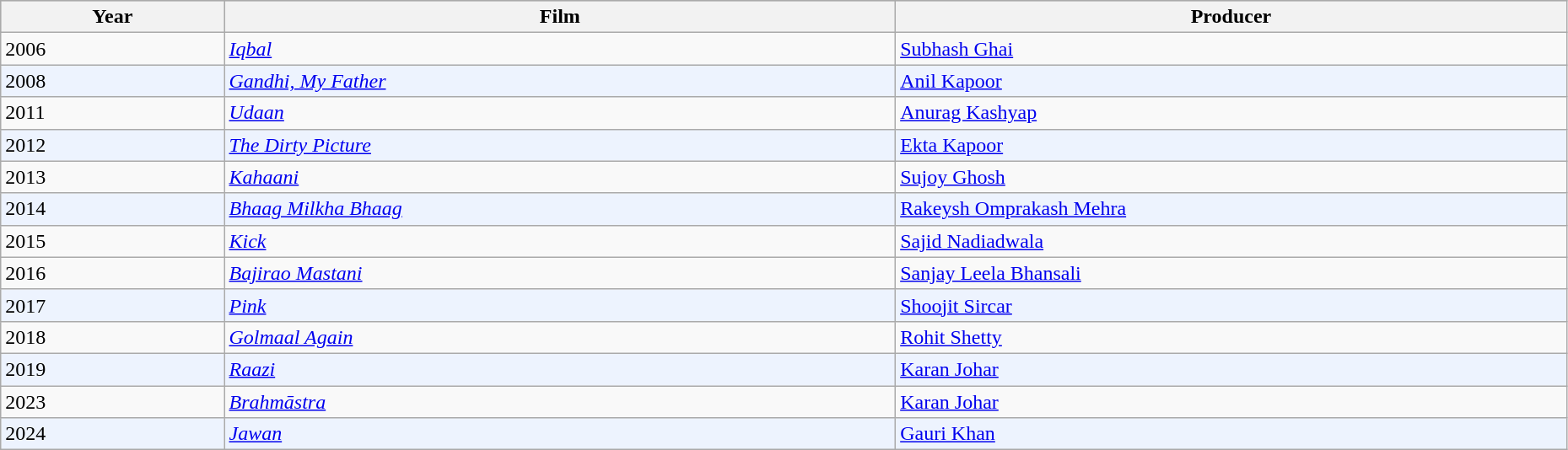<table class="wikitable" style="width:98%;">
<tr style="background:#bebebe;">
<th style="width:10%;">Year</th>
<th style="width:30%;">Film</th>
<th style="width:30%;">Producer</th>
</tr>
<tr>
<td>2006</td>
<td><em><a href='#'>Iqbal</a></em></td>
<td><a href='#'>Subhash Ghai</a></td>
</tr>
<tr bgcolor=#edf3fe>
<td>2008</td>
<td><em><a href='#'>Gandhi, My Father</a></em></td>
<td><a href='#'>Anil Kapoor</a></td>
</tr>
<tr>
<td>2011</td>
<td><em><a href='#'>Udaan</a></em></td>
<td><a href='#'>Anurag Kashyap</a></td>
</tr>
<tr bgcolor=#edf3fe>
<td>2012</td>
<td><em><a href='#'>The Dirty Picture</a></em></td>
<td><a href='#'>Ekta Kapoor</a></td>
</tr>
<tr>
<td>2013</td>
<td><em><a href='#'>Kahaani</a></em></td>
<td><a href='#'>Sujoy Ghosh</a></td>
</tr>
<tr bgcolor=#edf3fe>
<td>2014</td>
<td><em><a href='#'>Bhaag Milkha Bhaag</a></em></td>
<td><a href='#'>Rakeysh Omprakash Mehra</a></td>
</tr>
<tr>
<td>2015</td>
<td><a href='#'><em>Kick</em></a></td>
<td><a href='#'>Sajid Nadiadwala</a></td>
</tr>
<tr>
<td>2016</td>
<td><em><a href='#'>Bajirao Mastani</a></em></td>
<td><a href='#'>Sanjay Leela Bhansali</a></td>
</tr>
<tr bgcolor=#edf3fe>
<td>2017</td>
<td><em><a href='#'>Pink</a></em></td>
<td><a href='#'>Shoojit Sircar</a></td>
</tr>
<tr>
<td>2018</td>
<td><em><a href='#'>Golmaal Again</a></em></td>
<td><a href='#'>Rohit Shetty</a></td>
</tr>
<tr bgcolor=#edf3fe>
<td>2019</td>
<td><em><a href='#'>Raazi</a></em></td>
<td><a href='#'>Karan Johar</a></td>
</tr>
<tr>
<td>2023</td>
<td><em><a href='#'>Brahmāstra</a></em></td>
<td><a href='#'>Karan Johar</a></td>
</tr>
<tr bgcolor=#edf3fe>
<td>2024</td>
<td><em><a href='#'>Jawan</a></em></td>
<td><a href='#'>Gauri Khan</a></td>
</tr>
</table>
